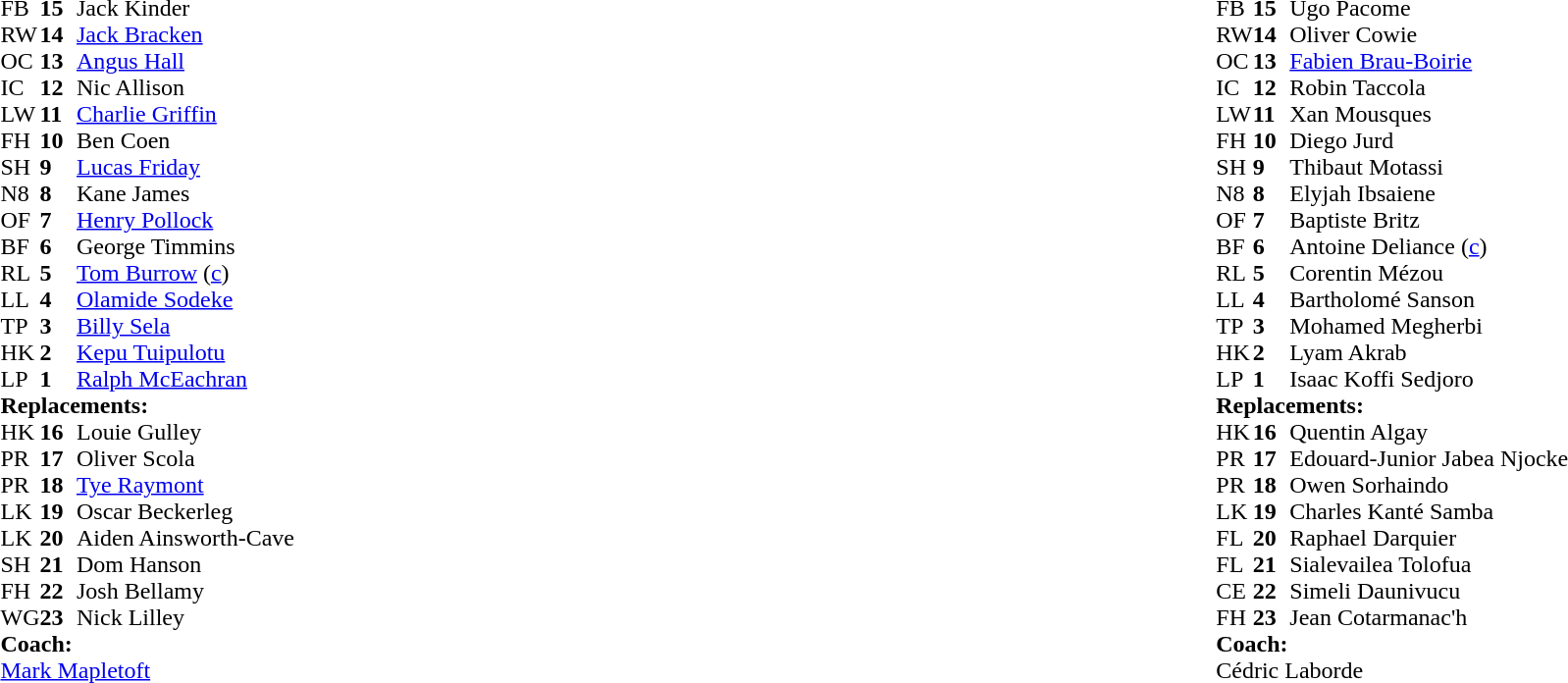<table style="width:100%">
<tr>
<td style="vertical-align:top; width:50%"><br><table cellspacing="0" cellpadding="0">
<tr>
<th width="25"></th>
<th width="25"></th>
</tr>
<tr>
<td>FB</td>
<td><strong>15</strong></td>
<td>Jack Kinder</td>
<td></td>
<td></td>
</tr>
<tr>
<td>RW</td>
<td><strong>14</strong></td>
<td><a href='#'>Jack Bracken</a></td>
</tr>
<tr>
<td>OC</td>
<td><strong>13</strong></td>
<td><a href='#'>Angus Hall</a></td>
</tr>
<tr>
<td>IC</td>
<td><strong>12</strong></td>
<td>Nic Allison</td>
</tr>
<tr>
<td>LW</td>
<td><strong>11</strong></td>
<td><a href='#'>Charlie Griffin</a></td>
<td></td>
<td></td>
</tr>
<tr>
<td>FH</td>
<td><strong>10</strong></td>
<td>Ben Coen</td>
</tr>
<tr>
<td>SH</td>
<td><strong>9</strong></td>
<td><a href='#'>Lucas Friday</a></td>
<td></td>
<td></td>
</tr>
<tr>
<td>N8</td>
<td><strong>8</strong></td>
<td>Kane James</td>
<td></td>
<td></td>
</tr>
<tr>
<td>OF</td>
<td><strong>7</strong></td>
<td><a href='#'>Henry Pollock</a></td>
</tr>
<tr>
<td>BF</td>
<td><strong>6</strong></td>
<td>George Timmins</td>
</tr>
<tr>
<td>RL</td>
<td><strong>5</strong></td>
<td><a href='#'>Tom Burrow</a> (<a href='#'>c</a>)</td>
</tr>
<tr>
<td>LL</td>
<td><strong>4</strong></td>
<td><a href='#'>Olamide Sodeke</a></td>
</tr>
<tr>
<td>TP</td>
<td><strong>3</strong></td>
<td><a href='#'>Billy Sela</a></td>
<td></td>
<td></td>
</tr>
<tr>
<td>HK</td>
<td><strong>2</strong></td>
<td><a href='#'>Kepu Tuipulotu</a></td>
<td></td>
<td></td>
</tr>
<tr>
<td>LP</td>
<td><strong>1</strong></td>
<td><a href='#'>Ralph McEachran</a></td>
<td></td>
<td></td>
</tr>
<tr>
<td colspan="3"><strong>Replacements:</strong></td>
</tr>
<tr>
<td>HK</td>
<td><strong>16</strong></td>
<td>Louie Gulley</td>
<td></td>
<td></td>
</tr>
<tr>
<td>PR</td>
<td><strong>17</strong></td>
<td>Oliver Scola</td>
<td></td>
<td></td>
</tr>
<tr>
<td>PR</td>
<td><strong>18</strong></td>
<td><a href='#'>Tye Raymont</a></td>
<td></td>
<td></td>
</tr>
<tr>
<td>LK</td>
<td><strong>19</strong></td>
<td>Oscar Beckerleg</td>
</tr>
<tr>
<td>LK</td>
<td><strong>20</strong></td>
<td>Aiden Ainsworth-Cave</td>
<td></td>
<td></td>
</tr>
<tr>
<td>SH</td>
<td><strong>21</strong></td>
<td>Dom Hanson</td>
<td></td>
<td></td>
</tr>
<tr>
<td>FH</td>
<td><strong>22</strong></td>
<td>Josh Bellamy</td>
<td></td>
<td></td>
</tr>
<tr>
<td>WG</td>
<td><strong>23</strong></td>
<td>Nick Lilley</td>
<td></td>
<td></td>
</tr>
<tr>
<td colspan="3"><strong>Coach:</strong></td>
</tr>
<tr>
<td colspan="3"><a href='#'>Mark Mapletoft</a></td>
</tr>
</table>
</td>
<td style="vertical-align:top"></td>
<td style="vertical-align:top; width:50%"><br><table cellspacing="0" cellpadding="0" style="margin:auto">
<tr>
<th width="25"></th>
<th width="25"></th>
</tr>
<tr>
<td>FB</td>
<td><strong>15</strong></td>
<td>Ugo Pacome</td>
</tr>
<tr>
<td>RW</td>
<td><strong>14</strong></td>
<td>Oliver Cowie</td>
<td></td>
<td></td>
</tr>
<tr>
<td>OC</td>
<td><strong>13</strong></td>
<td><a href='#'>Fabien Brau-Boirie</a></td>
</tr>
<tr>
<td>IC</td>
<td><strong>12</strong></td>
<td>Robin Taccola</td>
</tr>
<tr>
<td>LW</td>
<td><strong>11</strong></td>
<td>Xan Mousques</td>
</tr>
<tr>
<td>FH</td>
<td><strong>10</strong></td>
<td>Diego Jurd</td>
<td></td>
<td></td>
</tr>
<tr>
<td>SH</td>
<td><strong>9</strong></td>
<td>Thibaut Motassi</td>
</tr>
<tr>
<td>N8</td>
<td><strong>8</strong></td>
<td>Elyjah Ibsaiene</td>
</tr>
<tr>
<td>OF</td>
<td><strong>7</strong></td>
<td>Baptiste Britz</td>
<td></td>
<td></td>
</tr>
<tr>
<td>BF</td>
<td><strong>6</strong></td>
<td>Antoine Deliance (<a href='#'>c</a>)</td>
<td></td>
<td></td>
<td></td>
<td></td>
</tr>
<tr>
<td>RL</td>
<td><strong>5</strong></td>
<td>Corentin Mézou</td>
<td></td>
<td></td>
</tr>
<tr>
<td>LL</td>
<td><strong>4</strong></td>
<td>Bartholomé Sanson</td>
<td></td>
<td></td>
</tr>
<tr>
<td>TP</td>
<td><strong>3</strong></td>
<td>Mohamed Megherbi</td>
<td></td>
<td></td>
</tr>
<tr>
<td>HK</td>
<td><strong>2</strong></td>
<td>Lyam Akrab</td>
<td></td>
<td></td>
</tr>
<tr>
<td>LP</td>
<td><strong>1</strong></td>
<td>Isaac Koffi Sedjoro</td>
<td></td>
<td></td>
<td></td>
<td></td>
</tr>
<tr>
<td colspan="3"><strong>Replacements:</strong></td>
</tr>
<tr>
<td>HK</td>
<td><strong>16</strong></td>
<td>Quentin Algay</td>
<td></td>
<td></td>
</tr>
<tr>
<td>PR</td>
<td><strong>17</strong></td>
<td>Edouard-Junior Jabea Njocke</td>
<td></td>
<td></td>
</tr>
<tr>
<td>PR</td>
<td><strong>18</strong></td>
<td>Owen Sorhaindo</td>
<td></td>
<td></td>
</tr>
<tr>
<td>LK</td>
<td><strong>19</strong></td>
<td>Charles Kanté Samba</td>
<td></td>
<td></td>
</tr>
<tr>
<td>FL</td>
<td><strong>20</strong></td>
<td>Raphael Darquier</td>
<td></td>
<td></td>
</tr>
<tr>
<td>FL</td>
<td><strong>21</strong></td>
<td>Sialevailea Tolofua</td>
<td></td>
<td></td>
</tr>
<tr>
<td>CE</td>
<td><strong>22</strong></td>
<td>Simeli Daunivucu</td>
<td></td>
<td></td>
</tr>
<tr>
<td>FH</td>
<td><strong>23</strong></td>
<td>Jean Cotarmanac'h</td>
<td></td>
<td></td>
</tr>
<tr>
<td colspan="3"><strong>Coach:</strong></td>
</tr>
<tr>
<td colspan="3">Cédric Laborde</td>
</tr>
</table>
</td>
</tr>
</table>
